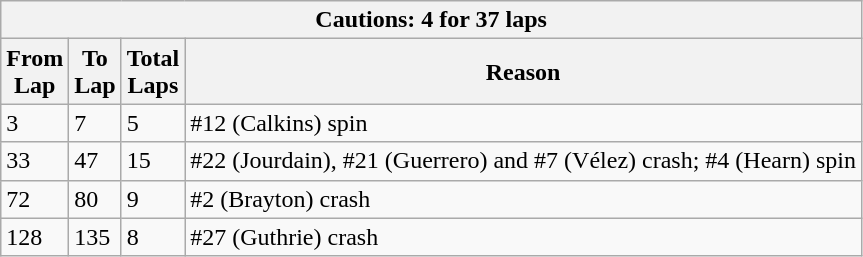<table class="wikitable">
<tr>
<th colspan=4>Cautions: 4 for 37 laps</th>
</tr>
<tr>
<th>From<br>Lap</th>
<th>To<br>Lap</th>
<th>Total<br>Laps</th>
<th>Reason</th>
</tr>
<tr>
<td>3</td>
<td>7</td>
<td>5</td>
<td>#12 (Calkins) spin</td>
</tr>
<tr>
<td>33</td>
<td>47</td>
<td>15</td>
<td>#22 (Jourdain), #21 (Guerrero) and #7 (Vélez) crash; #4 (Hearn) spin</td>
</tr>
<tr>
<td>72</td>
<td>80</td>
<td>9</td>
<td>#2 (Brayton) crash</td>
</tr>
<tr>
<td>128</td>
<td>135</td>
<td>8</td>
<td>#27 (Guthrie) crash</td>
</tr>
</table>
